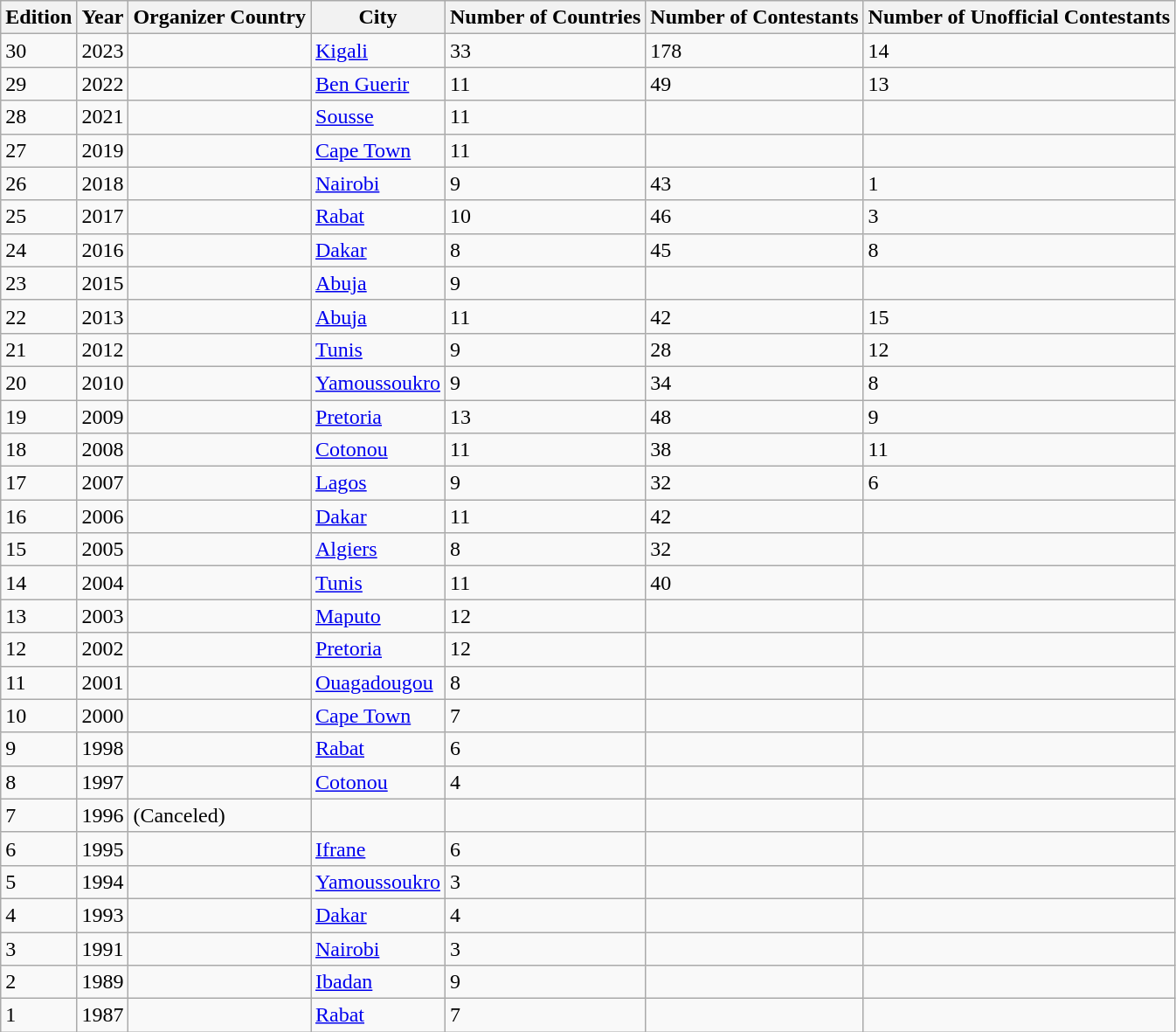<table class="wikitable sortable mw-collapsible">
<tr>
<th>Edition</th>
<th>Year</th>
<th>Organizer Country</th>
<th>City</th>
<th>Number of Countries</th>
<th>Number of Contestants</th>
<th>Number of Unofficial Contestants</th>
</tr>
<tr>
<td>30</td>
<td>2023</td>
<td></td>
<td><a href='#'>Kigali</a></td>
<td>33</td>
<td>178</td>
<td>14</td>
</tr>
<tr>
<td>29</td>
<td>2022</td>
<td></td>
<td><a href='#'>Ben Guerir</a></td>
<td>11</td>
<td>49</td>
<td>13</td>
</tr>
<tr>
<td>28</td>
<td>2021</td>
<td></td>
<td><a href='#'>Sousse</a></td>
<td>11</td>
<td></td>
<td></td>
</tr>
<tr>
<td>27</td>
<td>2019</td>
<td></td>
<td><a href='#'>Cape Town</a></td>
<td>11</td>
<td></td>
<td></td>
</tr>
<tr>
<td>26</td>
<td>2018</td>
<td></td>
<td><a href='#'>Nairobi</a></td>
<td>9</td>
<td>43</td>
<td>1</td>
</tr>
<tr>
<td>25</td>
<td>2017</td>
<td></td>
<td><a href='#'>Rabat</a></td>
<td>10</td>
<td>46</td>
<td>3</td>
</tr>
<tr>
<td>24</td>
<td>2016</td>
<td></td>
<td><a href='#'>Dakar</a></td>
<td>8</td>
<td>45</td>
<td>8</td>
</tr>
<tr>
<td>23</td>
<td>2015</td>
<td></td>
<td><a href='#'>Abuja</a></td>
<td>9</td>
<td></td>
<td></td>
</tr>
<tr>
<td>22</td>
<td>2013</td>
<td></td>
<td><a href='#'>Abuja</a></td>
<td>11</td>
<td>42</td>
<td>15</td>
</tr>
<tr>
<td>21</td>
<td>2012</td>
<td></td>
<td><a href='#'>Tunis</a></td>
<td>9</td>
<td>28</td>
<td>12</td>
</tr>
<tr>
<td>20</td>
<td>2010</td>
<td></td>
<td><a href='#'>Yamoussoukro</a></td>
<td>9</td>
<td>34</td>
<td>8</td>
</tr>
<tr>
<td>19</td>
<td>2009</td>
<td></td>
<td><a href='#'>Pretoria</a></td>
<td>13</td>
<td>48</td>
<td>9</td>
</tr>
<tr>
<td>18</td>
<td>2008</td>
<td></td>
<td><a href='#'>Cotonou</a></td>
<td>11</td>
<td>38</td>
<td>11</td>
</tr>
<tr>
<td>17</td>
<td>2007</td>
<td></td>
<td><a href='#'>Lagos</a></td>
<td>9</td>
<td>32</td>
<td>6</td>
</tr>
<tr>
<td>16</td>
<td>2006</td>
<td></td>
<td><a href='#'>Dakar</a></td>
<td>11</td>
<td>42</td>
<td></td>
</tr>
<tr>
<td>15</td>
<td>2005</td>
<td></td>
<td><a href='#'>Algiers</a></td>
<td>8</td>
<td>32</td>
<td></td>
</tr>
<tr>
<td>14</td>
<td>2004</td>
<td></td>
<td><a href='#'>Tunis</a></td>
<td>11</td>
<td>40</td>
<td></td>
</tr>
<tr>
<td>13</td>
<td>2003</td>
<td></td>
<td><a href='#'>Maputo</a></td>
<td>12</td>
<td></td>
<td></td>
</tr>
<tr>
<td>12</td>
<td>2002</td>
<td></td>
<td><a href='#'>Pretoria</a></td>
<td>12</td>
<td></td>
<td></td>
</tr>
<tr>
<td>11</td>
<td>2001</td>
<td></td>
<td><a href='#'>Ouagadougou</a></td>
<td>8</td>
<td></td>
<td></td>
</tr>
<tr>
<td>10</td>
<td>2000</td>
<td></td>
<td><a href='#'>Cape Town</a></td>
<td>7</td>
<td></td>
<td></td>
</tr>
<tr>
<td>9</td>
<td>1998</td>
<td></td>
<td><a href='#'>Rabat</a></td>
<td>6</td>
<td></td>
<td></td>
</tr>
<tr>
<td>8</td>
<td>1997</td>
<td></td>
<td><a href='#'>Cotonou</a></td>
<td>4</td>
<td></td>
<td></td>
</tr>
<tr>
<td>7</td>
<td>1996</td>
<td> (Canceled)</td>
<td></td>
<td></td>
<td></td>
<td></td>
</tr>
<tr>
<td>6</td>
<td>1995</td>
<td></td>
<td><a href='#'>Ifrane</a></td>
<td>6</td>
<td></td>
<td></td>
</tr>
<tr>
<td>5</td>
<td>1994</td>
<td></td>
<td><a href='#'>Yamoussoukro</a></td>
<td>3</td>
<td></td>
<td></td>
</tr>
<tr>
<td>4</td>
<td>1993</td>
<td></td>
<td><a href='#'>Dakar</a></td>
<td>4</td>
<td></td>
<td></td>
</tr>
<tr>
<td>3</td>
<td>1991</td>
<td></td>
<td><a href='#'>Nairobi</a></td>
<td>3</td>
<td></td>
<td></td>
</tr>
<tr>
<td>2</td>
<td>1989</td>
<td></td>
<td><a href='#'>Ibadan</a></td>
<td>9</td>
<td></td>
<td></td>
</tr>
<tr>
<td>1</td>
<td>1987</td>
<td></td>
<td><a href='#'>Rabat</a></td>
<td>7</td>
<td></td>
<td></td>
</tr>
</table>
